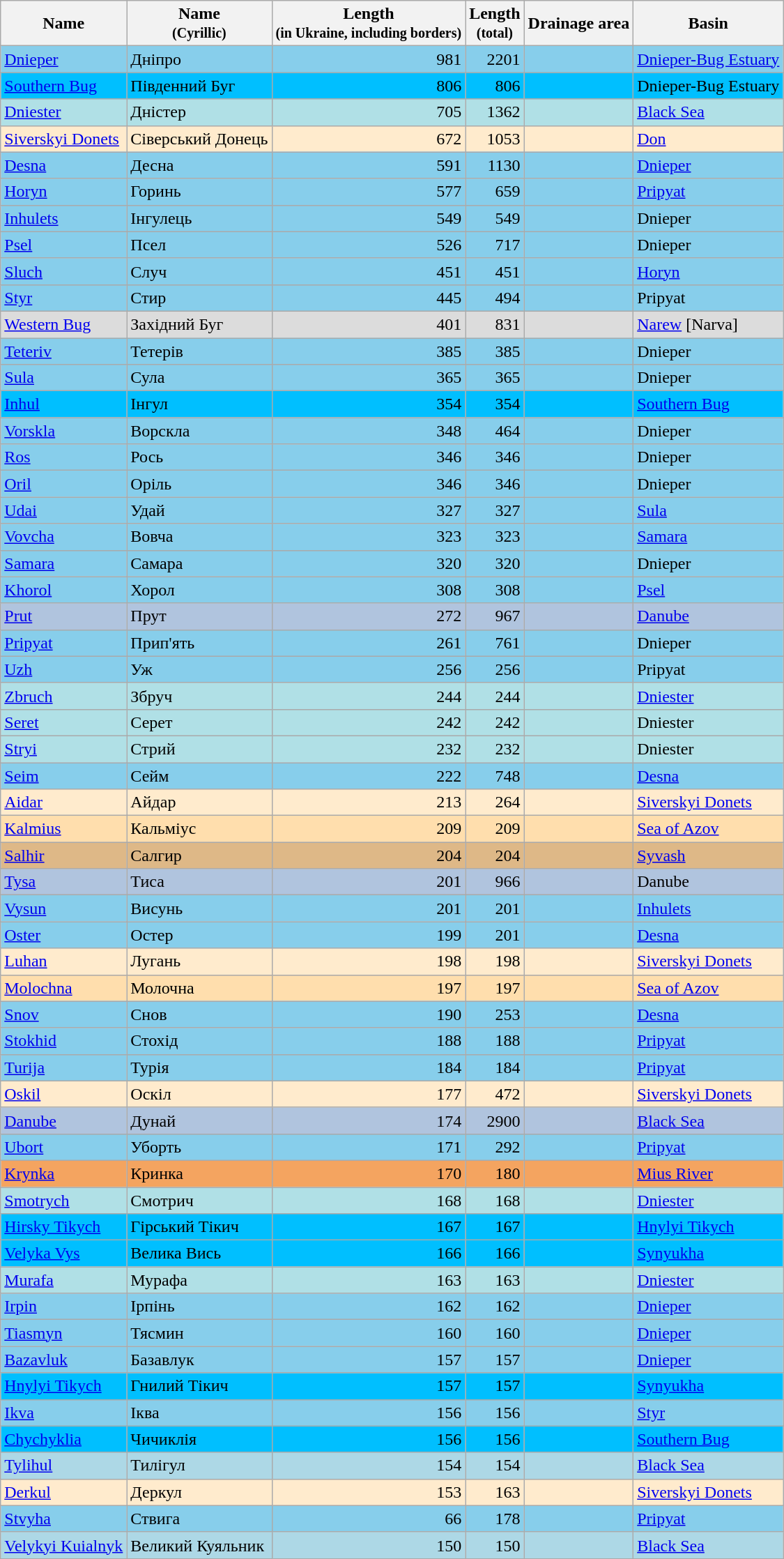<table class="wikitable sortable">
<tr>
<th>Name</th>
<th>Name<br><small>(Cyrillic)</small></th>
<th>Length<br><small> (in Ukraine, including borders)</small></th>
<th>Length<br><small> (total)</small></th>
<th>Drainage area</th>
<th>Basin</th>
</tr>
<tr style="background-color:#87CEEB">
<td><a href='#'>Dnieper</a></td>
<td>Дніпро</td>
<td align=right>981</td>
<td align=right>2201</td>
<td align=right></td>
<td><a href='#'>Dnieper-Bug Estuary</a></td>
</tr>
<tr style="background-color:#00BFFF">
<td><a href='#'>Southern Bug</a></td>
<td>Південний Буг</td>
<td align=right>806</td>
<td align=right>806</td>
<td align=right></td>
<td>Dnieper-Bug Estuary</td>
</tr>
<tr style="background-color:#B0E0E6">
<td><a href='#'>Dniester</a></td>
<td>Дністер</td>
<td align=right>705</td>
<td align=right>1362</td>
<td align=right></td>
<td><a href='#'>Black Sea</a></td>
</tr>
<tr style="background-color:#FFEBCD">
<td nowrap><a href='#'>Siverskyi Donets</a></td>
<td>Сіверський Донець</td>
<td align=right>672</td>
<td align=right>1053</td>
<td align=right></td>
<td><a href='#'>Don</a></td>
</tr>
<tr style="background-color:#87CEEB">
<td><a href='#'>Desna</a></td>
<td>Десна</td>
<td align=right>591</td>
<td align=right>1130</td>
<td align=right></td>
<td><a href='#'>Dnieper</a></td>
</tr>
<tr style="background-color:#87CEEB">
<td><a href='#'>Horyn</a></td>
<td>Горинь</td>
<td align=right>577</td>
<td align=right>659</td>
<td align=right></td>
<td><a href='#'>Pripyat</a></td>
</tr>
<tr style="background-color:#87CEEB">
<td><a href='#'>Inhulets</a></td>
<td>Інгулець</td>
<td align=right>549</td>
<td align=right>549</td>
<td align=right></td>
<td>Dnieper</td>
</tr>
<tr style="background-color:#87CEEB">
<td><a href='#'>Psel</a></td>
<td>Псел</td>
<td align=right>526</td>
<td align=right>717</td>
<td align=right></td>
<td>Dnieper</td>
</tr>
<tr style="background-color:#87CEEB">
<td><a href='#'>Sluch</a></td>
<td>Случ</td>
<td align=right>451</td>
<td align=right>451</td>
<td align=right></td>
<td><a href='#'>Horyn</a></td>
</tr>
<tr style="background-color:#87CEEB">
<td><a href='#'>Styr</a></td>
<td>Стир</td>
<td align=right>445</td>
<td align=right>494</td>
<td align=right></td>
<td>Pripyat</td>
</tr>
<tr style="background-color:#DCDCDC">
<td><a href='#'>Western Bug</a></td>
<td>Західний Буг</td>
<td align=right>401</td>
<td align=right>831</td>
<td align=right></td>
<td><a href='#'>Narew</a> [Narva]</td>
</tr>
<tr style="background-color:#87CEEB">
<td><a href='#'>Teteriv</a></td>
<td>Тетерів</td>
<td align=right>385</td>
<td align=right>385</td>
<td align=right></td>
<td>Dnieper</td>
</tr>
<tr style="background-color:#87CEEB">
<td><a href='#'>Sula</a></td>
<td>Сула</td>
<td align=right>365</td>
<td align=right>365</td>
<td align=right></td>
<td>Dnieper</td>
</tr>
<tr style="background-color:#00BFFF">
<td><a href='#'>Inhul</a></td>
<td>Інгул</td>
<td align=right>354</td>
<td align=right>354</td>
<td align=right></td>
<td><a href='#'>Southern Bug</a></td>
</tr>
<tr style="background-color:#87CEEB">
<td><a href='#'>Vorskla</a></td>
<td>Ворскла</td>
<td align=right>348</td>
<td align=right>464</td>
<td align=right></td>
<td>Dnieper</td>
</tr>
<tr style="background-color:#87CEEB">
<td><a href='#'>Ros</a></td>
<td>Рось</td>
<td align=right>346</td>
<td align=right>346</td>
<td align=right></td>
<td>Dnieper</td>
</tr>
<tr style="background-color:#87CEEB">
<td><a href='#'>Oril</a></td>
<td>Оріль</td>
<td align=right>346</td>
<td align=right>346</td>
<td align=right></td>
<td>Dnieper</td>
</tr>
<tr style="background-color:#87CEEB">
<td><a href='#'>Udai</a></td>
<td>Удай</td>
<td align=right>327</td>
<td align=right>327</td>
<td align=right></td>
<td><a href='#'>Sula</a></td>
</tr>
<tr style="background-color:#87CEEB">
<td><a href='#'>Vovcha</a></td>
<td>Вовча</td>
<td align=right>323</td>
<td align=right>323</td>
<td align=right></td>
<td><a href='#'>Samara</a></td>
</tr>
<tr style="background-color:#87CEEB">
<td><a href='#'>Samara</a></td>
<td>Самара</td>
<td align=right>320</td>
<td align=right>320</td>
<td align=right></td>
<td>Dnieper</td>
</tr>
<tr style="background-color:#87CEEB">
<td><a href='#'>Khorol</a></td>
<td>Хорол</td>
<td align=right>308</td>
<td align=right>308</td>
<td align=right></td>
<td><a href='#'>Psel</a></td>
</tr>
<tr style="background-color:#B0C4DE">
<td><a href='#'>Prut</a></td>
<td>Прут</td>
<td align=right>272</td>
<td align=right>967</td>
<td align=right></td>
<td><a href='#'>Danube</a></td>
</tr>
<tr style="background-color:#87CEEB">
<td><a href='#'>Pripyat</a></td>
<td>Прип'ять</td>
<td align=right>261</td>
<td align=right>761</td>
<td align=right></td>
<td>Dnieper</td>
</tr>
<tr style="background-color:#87CEEB">
<td><a href='#'>Uzh</a></td>
<td>Уж</td>
<td align=right>256</td>
<td align=right>256</td>
<td align=right></td>
<td>Pripyat</td>
</tr>
<tr style="background-color:#B0E0E6">
<td><a href='#'>Zbruch</a></td>
<td>Збруч</td>
<td align=right>244</td>
<td align=right>244</td>
<td align=right></td>
<td><a href='#'>Dniester</a></td>
</tr>
<tr style="background-color:#B0E0E6">
<td><a href='#'>Seret</a></td>
<td>Серет</td>
<td align=right>242</td>
<td align=right>242</td>
<td align=right></td>
<td>Dniester</td>
</tr>
<tr style="background-color:#B0E0E6">
<td><a href='#'>Stryi</a></td>
<td>Стрий</td>
<td align=right>232</td>
<td align=right>232</td>
<td align=right></td>
<td>Dniester</td>
</tr>
<tr style="background-color:#87CEEB">
<td><a href='#'>Seim</a></td>
<td>Сейм</td>
<td align=right>222</td>
<td align=right>748</td>
<td align=right></td>
<td><a href='#'>Desna</a></td>
</tr>
<tr style="background-color:#FFEBCD">
<td><a href='#'>Aidar</a></td>
<td>Айдар</td>
<td align=right>213</td>
<td align=right>264</td>
<td align=right></td>
<td><a href='#'>Siverskyi Donets</a></td>
</tr>
<tr style="background-color:#FFDEAD">
<td><a href='#'>Kalmius</a></td>
<td>Кальміус</td>
<td align=right>209</td>
<td align=right>209</td>
<td align=right></td>
<td><a href='#'>Sea of Azov</a></td>
</tr>
<tr style="background-color:#DEB887">
<td><a href='#'>Salhir</a></td>
<td>Салгир</td>
<td align=right>204</td>
<td align=right>204</td>
<td align=right></td>
<td><a href='#'>Syvash</a></td>
</tr>
<tr style="background-color:#B0C4DE">
<td><a href='#'>Tysa</a></td>
<td>Тиса</td>
<td align=right>201</td>
<td align=right>966</td>
<td align=right></td>
<td>Danube</td>
</tr>
<tr style="background-color:#87CEEB">
<td><a href='#'>Vysun</a></td>
<td>Висунь</td>
<td align=right>201</td>
<td align=right>201</td>
<td align=right></td>
<td><a href='#'>Inhulets</a></td>
</tr>
<tr style="background-color:#87CEEB">
<td><a href='#'>Oster</a></td>
<td>Остер</td>
<td align=right>199</td>
<td align=right>201</td>
<td align=right></td>
<td><a href='#'>Desna</a></td>
</tr>
<tr style="background-color:#FFEBCD">
<td><a href='#'>Luhan</a></td>
<td>Лугань</td>
<td align=right>198</td>
<td align=right>198</td>
<td align=right></td>
<td><a href='#'>Siverskyi Donets</a></td>
</tr>
<tr style="background-color:#FFDEAD">
<td><a href='#'>Molochna</a></td>
<td>Молочна</td>
<td align=right>197</td>
<td align=right>197</td>
<td align=right></td>
<td><a href='#'>Sea of Azov</a></td>
</tr>
<tr style="background-color:#87CEEB">
<td><a href='#'>Snov</a></td>
<td>Снов</td>
<td align=right>190</td>
<td align=right>253</td>
<td align=right></td>
<td><a href='#'>Desna</a></td>
</tr>
<tr style="background-color:#87CEEB">
<td><a href='#'>Stokhid</a></td>
<td>Стохід</td>
<td align=right>188</td>
<td align=right>188</td>
<td align=right></td>
<td><a href='#'>Pripyat</a></td>
</tr>
<tr style="background-color:#87CEEB">
<td><a href='#'>Turija</a></td>
<td>Турія</td>
<td align=right>184</td>
<td align=right>184</td>
<td align=right></td>
<td><a href='#'>Pripyat</a></td>
</tr>
<tr style="background-color:#FFEBCD">
<td><a href='#'>Oskil</a></td>
<td>Оскiл</td>
<td align=right>177</td>
<td align=right>472</td>
<td align=right></td>
<td><a href='#'>Siverskyi Donets</a></td>
</tr>
<tr style="background-color:#B0C4DE">
<td><a href='#'>Danube</a></td>
<td>Дунай</td>
<td align=right>174</td>
<td align=right>2900</td>
<td align=right></td>
<td><a href='#'>Black Sea</a></td>
</tr>
<tr style="background-color:#87CEEB">
<td><a href='#'>Ubort</a></td>
<td>Уборть</td>
<td align=right>171</td>
<td align=right>292</td>
<td align=right></td>
<td><a href='#'>Pripyat</a></td>
</tr>
<tr style="background-color:#F4A460">
<td><a href='#'>Krynka</a></td>
<td>Кринка</td>
<td align=right>170</td>
<td align=right>180</td>
<td align=right></td>
<td><a href='#'>Mius River</a></td>
</tr>
<tr style="background-color:#B0E0E6">
<td><a href='#'>Smotrych</a></td>
<td>Смотрич</td>
<td align=right>168</td>
<td align=right>168</td>
<td align=right></td>
<td><a href='#'>Dniester</a></td>
</tr>
<tr style="background-color:#00BFFF">
<td><a href='#'>Hirsky Tikych</a></td>
<td>Гірський Тікич</td>
<td align=right>167</td>
<td align=right>167</td>
<td align=right></td>
<td><a href='#'>Hnylyi Tikych</a></td>
</tr>
<tr style="background-color:#00BFFF">
<td><a href='#'>Velyka Vys</a></td>
<td>Велика Вись</td>
<td align=right>166</td>
<td align=right>166</td>
<td align=right></td>
<td><a href='#'>Synyukha</a></td>
</tr>
<tr style="background-color:#B0E0E6">
<td><a href='#'>Murafa</a></td>
<td>Мурафа</td>
<td align=right>163</td>
<td align=right>163</td>
<td align=right></td>
<td><a href='#'>Dniester</a></td>
</tr>
<tr style="background-color:#87CEEB">
<td><a href='#'>Irpin</a></td>
<td>Ірпінь</td>
<td align=right>162</td>
<td align=right>162</td>
<td align=right></td>
<td><a href='#'>Dnieper</a></td>
</tr>
<tr style="background-color:#87CEEB">
<td><a href='#'>Tiasmyn</a></td>
<td>Тясмин</td>
<td align=right>160</td>
<td align=right>160</td>
<td align=right></td>
<td><a href='#'>Dnieper</a></td>
</tr>
<tr style="background-color:#87CEEB">
<td><a href='#'>Bazavluk</a></td>
<td>Базавлук</td>
<td align=right>157</td>
<td align=right>157</td>
<td align=right></td>
<td><a href='#'>Dnieper</a></td>
</tr>
<tr style="background-color:#00BFFF">
<td><a href='#'>Hnylyi Tikych</a></td>
<td>Гнилий Тікич</td>
<td align=right>157</td>
<td align=right>157</td>
<td align=right></td>
<td><a href='#'>Synyukha</a></td>
</tr>
<tr style="background-color:#87CEEB">
<td><a href='#'>Ikva</a></td>
<td>Іква</td>
<td align=right>156</td>
<td align=right>156</td>
<td align=right></td>
<td><a href='#'>Styr</a></td>
</tr>
<tr style="background-color:#00BFFF">
<td><a href='#'>Chychyklia</a></td>
<td>Чичиклія</td>
<td align=right>156</td>
<td align=right>156</td>
<td align=right></td>
<td><a href='#'>Southern Bug</a></td>
</tr>
<tr style="background-color:#ADD8E6">
<td><a href='#'>Tylihul</a></td>
<td>Тилігул</td>
<td align=right>154</td>
<td align=right>154</td>
<td align=right></td>
<td><a href='#'>Black Sea</a></td>
</tr>
<tr style="background-color:#FFEBCD">
<td><a href='#'>Derkul</a></td>
<td>Деркул</td>
<td align=right>153</td>
<td align=right>163</td>
<td align=right></td>
<td><a href='#'>Siverskyi Donets</a></td>
</tr>
<tr style="background-color:#87CEEB">
<td><a href='#'>Stvyha</a></td>
<td>Ствига</td>
<td align=right>66</td>
<td align=right>178</td>
<td align=right></td>
<td><a href='#'>Pripyat</a></td>
</tr>
<tr style="background-color:#ADD8E6">
<td><a href='#'>Velykyi Kuialnyk</a></td>
<td>Великий Куяльник</td>
<td align=right>150</td>
<td align=right>150</td>
<td align=right></td>
<td><a href='#'>Black Sea</a></td>
</tr>
</table>
